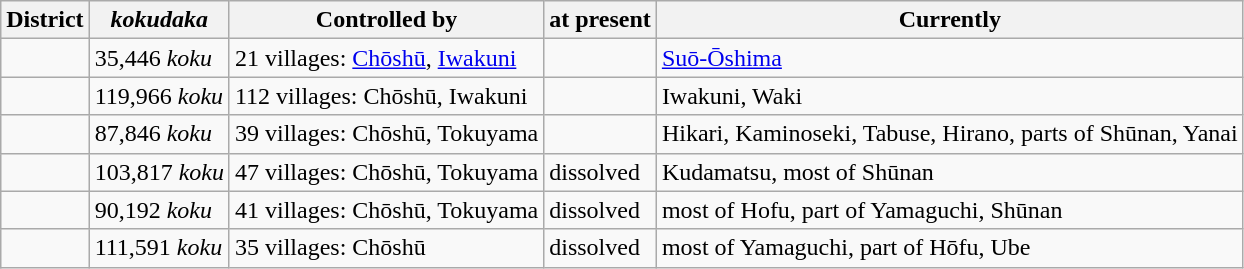<table class="wikitable">
<tr>
<th>District</th>
<th><em>kokudaka</em></th>
<th>Controlled by</th>
<th>at present</th>
<th>Currently</th>
</tr>
<tr>
<td></td>
<td>35,446 <em>koku</em></td>
<td>21 villages:  <a href='#'> Chōshū</a>, <a href='#'>Iwakuni</a></td>
<td></td>
<td><a href='#'>Suō-Ōshima</a></td>
</tr>
<tr>
<td></td>
<td>119,966 <em>koku</em></td>
<td>112 villages: Chōshū, Iwakuni</td>
<td></td>
<td>Iwakuni, Waki</td>
</tr>
<tr>
<td></td>
<td>87,846 <em>koku</em></td>
<td>39 villages: Chōshū, Tokuyama</td>
<td></td>
<td>Hikari, Kaminoseki, Tabuse, Hirano, parts of Shūnan, Yanai</td>
</tr>
<tr>
<td></td>
<td>103,817 <em>koku</em></td>
<td>47 villages: Chōshū, Tokuyama</td>
<td>dissolved</td>
<td>Kudamatsu, most of Shūnan</td>
</tr>
<tr>
<td></td>
<td>90,192 <em>koku</em></td>
<td>41 villages: Chōshū, Tokuyama</td>
<td>dissolved</td>
<td>most of Hofu, part of Yamaguchi, Shūnan</td>
</tr>
<tr>
<td></td>
<td>111,591 <em>koku</em></td>
<td>35 villages: Chōshū</td>
<td>dissolved</td>
<td>most of Yamaguchi, part of Hōfu, Ube</td>
</tr>
</table>
